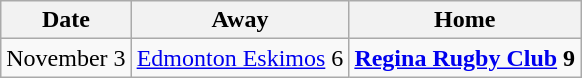<table class="wikitable">
<tr>
<th>Date</th>
<th>Away</th>
<th>Home</th>
</tr>
<tr>
<td>November 3</td>
<td><a href='#'>Edmonton Eskimos</a> 6</td>
<td><strong><a href='#'>Regina Rugby Club</a> 9</strong></td>
</tr>
</table>
